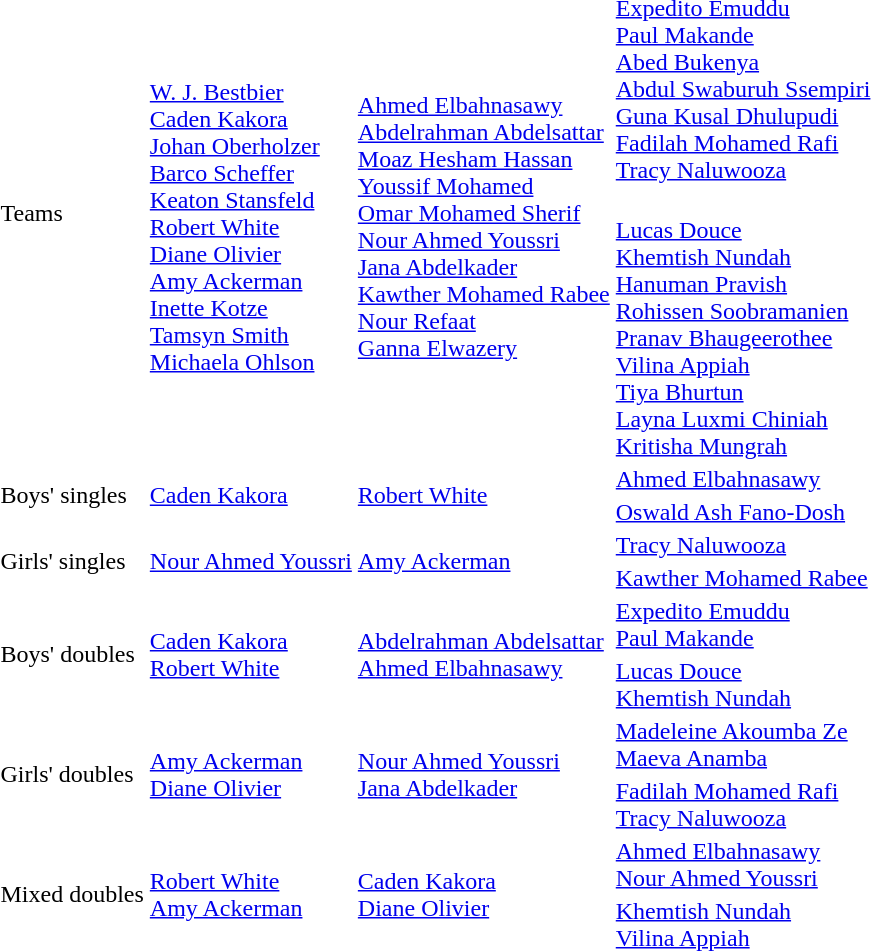<table>
<tr>
<td rowspan=2>Teams</td>
<td rowspan=2><br><a href='#'>W. J. Bestbier</a><br><a href='#'>Caden Kakora</a><br><a href='#'>Johan Oberholzer</a><br><a href='#'>Barco Scheffer</a><br><a href='#'>Keaton Stansfeld</a><br><a href='#'>Robert White</a><br><a href='#'>Diane Olivier</a><br><a href='#'>Amy Ackerman</a><br><a href='#'>Inette Kotze</a><br><a href='#'>Tamsyn Smith</a><br><a href='#'>Michaela Ohlson</a></td>
<td rowspan=2><br><a href='#'>Ahmed Elbahnasawy</a><br><a href='#'>Abdelrahman Abdelsattar</a><br><a href='#'>Moaz Hesham Hassan</a><br><a href='#'>Youssif Mohamed</a><br><a href='#'>Omar Mohamed Sherif</a><br><a href='#'>Nour Ahmed Youssri</a><br><a href='#'>Jana Abdelkader</a><br><a href='#'>Kawther Mohamed Rabee</a><br><a href='#'>Nour Refaat</a><br><a href='#'>Ganna Elwazery</a></td>
<td><br><a href='#'>Expedito Emuddu</a><br><a href='#'>Paul Makande</a><br><a href='#'>Abed Bukenya</a><br><a href='#'>Abdul Swaburuh Ssempiri</a><br><a href='#'>Guna Kusal Dhulupudi</a><br><a href='#'>Fadilah Mohamed Rafi</a><br><a href='#'>Tracy Naluwooza</a></td>
</tr>
<tr>
<td><br><a href='#'>Lucas Douce</a><br><a href='#'>Khemtish Nundah</a><br><a href='#'>Hanuman Pravish</a><br><a href='#'>Rohissen Soobramanien</a><br><a href='#'>Pranav Bhaugeerothee</a><br><a href='#'>Vilina Appiah</a><br><a href='#'>Tiya Bhurtun</a><br><a href='#'>Layna Luxmi Chiniah</a><br><a href='#'>Kritisha Mungrah</a></td>
</tr>
<tr>
<td rowspan=2>Boys' singles</td>
<td rowspan=2> <a href='#'>Caden Kakora</a></td>
<td rowspan=2> <a href='#'>Robert White</a></td>
<td> <a href='#'>Ahmed Elbahnasawy</a></td>
</tr>
<tr>
<td> <a href='#'>Oswald Ash Fano-Dosh</a></td>
</tr>
<tr>
<td rowspan=2>Girls' singles</td>
<td rowspan=2> <a href='#'>Nour Ahmed Youssri</a></td>
<td rowspan=2> <a href='#'>Amy Ackerman</a></td>
<td> <a href='#'>Tracy Naluwooza</a></td>
</tr>
<tr>
<td> <a href='#'>Kawther Mohamed Rabee</a></td>
</tr>
<tr>
<td rowspan=2>Boys' doubles</td>
<td rowspan=2> <a href='#'>Caden Kakora</a> <br> <a href='#'>Robert White</a></td>
<td rowspan=2> <a href='#'>Abdelrahman Abdelsattar</a> <br> <a href='#'>Ahmed Elbahnasawy</a></td>
<td> <a href='#'>Expedito Emuddu</a> <br> <a href='#'>Paul Makande</a></td>
</tr>
<tr>
<td> <a href='#'>Lucas Douce</a> <br> <a href='#'>Khemtish Nundah</a></td>
</tr>
<tr>
<td rowspan=2>Girls' doubles</td>
<td rowspan=2> <a href='#'>Amy Ackerman</a> <br> <a href='#'>Diane Olivier</a></td>
<td rowspan=2> <a href='#'>Nour Ahmed Youssri</a> <br> <a href='#'>Jana Abdelkader</a></td>
<td> <a href='#'>Madeleine Akoumba Ze</a> <br> <a href='#'>Maeva Anamba</a></td>
</tr>
<tr>
<td> <a href='#'>Fadilah Mohamed Rafi</a> <br> <a href='#'>Tracy Naluwooza</a></td>
</tr>
<tr>
<td rowspan=2>Mixed doubles</td>
<td rowspan=2> <a href='#'>Robert White</a> <br> <a href='#'>Amy Ackerman</a></td>
<td rowspan=2> <a href='#'>Caden Kakora</a> <br> <a href='#'>Diane Olivier</a></td>
<td> <a href='#'>Ahmed Elbahnasawy</a> <br> <a href='#'>Nour Ahmed Youssri</a></td>
</tr>
<tr>
<td> <a href='#'>Khemtish Nundah</a> <br> <a href='#'>Vilina Appiah</a></td>
</tr>
</table>
